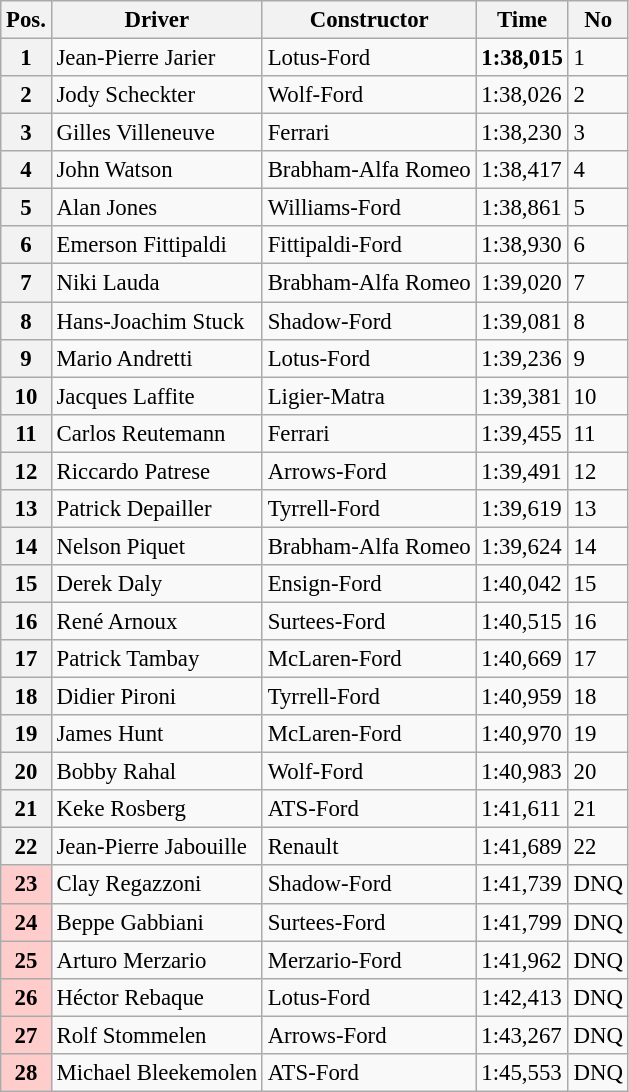<table class="wikitable sortable" style="font-size:95%;">
<tr>
<th>Pos.</th>
<th>Driver</th>
<th>Constructor</th>
<th>Time</th>
<th>No</th>
</tr>
<tr>
<th>1</th>
<td>Jean-Pierre Jarier</td>
<td>Lotus-Ford</td>
<td><strong>1:38,015</strong></td>
<td>1</td>
</tr>
<tr>
<th>2</th>
<td>Jody Scheckter</td>
<td>Wolf-Ford</td>
<td>1:38,026</td>
<td>2</td>
</tr>
<tr>
<th>3</th>
<td>Gilles Villeneuve</td>
<td>Ferrari</td>
<td>1:38,230</td>
<td>3</td>
</tr>
<tr>
<th>4</th>
<td>John Watson</td>
<td>Brabham-Alfa Romeo</td>
<td>1:38,417</td>
<td>4</td>
</tr>
<tr>
<th>5</th>
<td>Alan Jones</td>
<td>Williams-Ford</td>
<td>1:38,861</td>
<td>5</td>
</tr>
<tr>
<th>6</th>
<td>Emerson Fittipaldi</td>
<td>Fittipaldi-Ford</td>
<td>1:38,930</td>
<td>6</td>
</tr>
<tr>
<th>7</th>
<td>Niki Lauda</td>
<td>Brabham-Alfa Romeo</td>
<td>1:39,020</td>
<td>7</td>
</tr>
<tr>
<th>8</th>
<td>Hans-Joachim Stuck</td>
<td>Shadow-Ford</td>
<td>1:39,081</td>
<td>8</td>
</tr>
<tr>
<th>9</th>
<td>Mario Andretti</td>
<td>Lotus-Ford</td>
<td>1:39,236</td>
<td>9</td>
</tr>
<tr>
<th>10</th>
<td>Jacques Laffite</td>
<td>Ligier-Matra</td>
<td>1:39,381</td>
<td>10</td>
</tr>
<tr>
<th>11</th>
<td>Carlos Reutemann</td>
<td>Ferrari</td>
<td>1:39,455</td>
<td>11</td>
</tr>
<tr>
<th>12</th>
<td>Riccardo Patrese</td>
<td>Arrows-Ford</td>
<td>1:39,491</td>
<td>12</td>
</tr>
<tr>
<th>13</th>
<td>Patrick Depailler</td>
<td>Tyrrell-Ford</td>
<td>1:39,619</td>
<td>13</td>
</tr>
<tr>
<th>14</th>
<td>Nelson Piquet</td>
<td>Brabham-Alfa Romeo</td>
<td>1:39,624</td>
<td>14</td>
</tr>
<tr>
<th>15</th>
<td>Derek Daly</td>
<td>Ensign-Ford</td>
<td>1:40,042</td>
<td>15</td>
</tr>
<tr>
<th>16</th>
<td>René Arnoux</td>
<td>Surtees-Ford</td>
<td>1:40,515</td>
<td>16</td>
</tr>
<tr>
<th>17</th>
<td>Patrick Tambay</td>
<td>McLaren-Ford</td>
<td>1:40,669</td>
<td>17</td>
</tr>
<tr>
<th>18</th>
<td>Didier Pironi</td>
<td>Tyrrell-Ford</td>
<td>1:40,959</td>
<td>18</td>
</tr>
<tr>
<th>19</th>
<td>James Hunt</td>
<td>McLaren-Ford</td>
<td>1:40,970</td>
<td>19</td>
</tr>
<tr>
<th>20</th>
<td>Bobby Rahal</td>
<td>Wolf-Ford</td>
<td>1:40,983</td>
<td>20</td>
</tr>
<tr>
<th>21</th>
<td>Keke Rosberg</td>
<td>ATS-Ford</td>
<td>1:41,611</td>
<td>21</td>
</tr>
<tr>
<th>22</th>
<td>Jean-Pierre Jabouille</td>
<td>Renault</td>
<td>1:41,689</td>
<td>22</td>
</tr>
<tr>
<th style="background:#ffcccc;">23</th>
<td>Clay Regazzoni</td>
<td>Shadow-Ford</td>
<td>1:41,739</td>
<td>DNQ</td>
</tr>
<tr>
<th style="background:#ffcccc;">24</th>
<td>Beppe Gabbiani</td>
<td>Surtees-Ford</td>
<td>1:41,799</td>
<td>DNQ</td>
</tr>
<tr>
<th style="background:#ffcccc;">25</th>
<td>Arturo Merzario</td>
<td>Merzario-Ford</td>
<td>1:41,962</td>
<td>DNQ</td>
</tr>
<tr>
<th style="background:#ffcccc;">26</th>
<td>Héctor Rebaque</td>
<td>Lotus-Ford</td>
<td>1:42,413</td>
<td>DNQ</td>
</tr>
<tr>
<th style="background:#ffcccc;">27</th>
<td>Rolf Stommelen</td>
<td>Arrows-Ford</td>
<td>1:43,267</td>
<td>DNQ</td>
</tr>
<tr>
<th style="background:#ffcccc;">28</th>
<td>Michael Bleekemolen</td>
<td>ATS-Ford</td>
<td>1:45,553</td>
<td>DNQ</td>
</tr>
</table>
